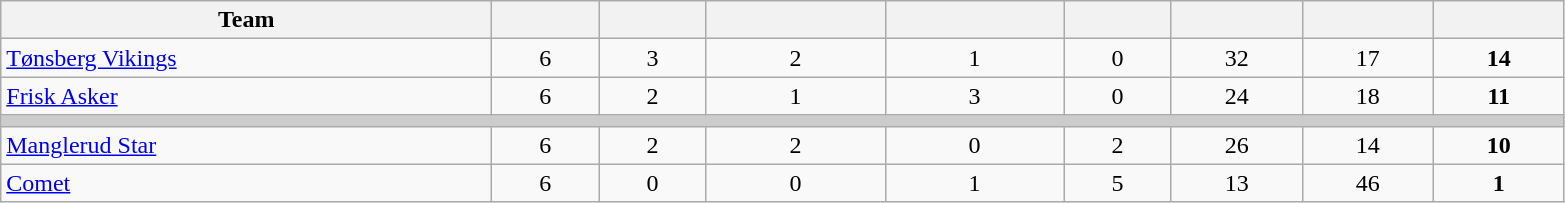<table class="wikitable sortable">
<tr>
<th style="width:20em;" class="unsortable">Team</th>
<th style="width:4em;" class="unsortable"></th>
<th style="width:4em;"></th>
<th style="width:7em;"></th>
<th style="width:7em;"></th>
<th style="width:4em;"></th>
<th style="width:5em;"></th>
<th style="width:5em;"></th>
<th style="width:5em;"></th>
</tr>
<tr align=center>
<td align=left><a href='#'>Tønsberg Vikings</a></td>
<td>6</td>
<td>3</td>
<td>2</td>
<td>1</td>
<td>0</td>
<td>32</td>
<td>17</td>
<td><strong>14</strong></td>
</tr>
<tr align=center>
<td align=left><a href='#'>Frisk Asker</a></td>
<td>6</td>
<td>2</td>
<td>1</td>
<td>3</td>
<td>0</td>
<td>24</td>
<td>18</td>
<td><strong>11</strong></td>
</tr>
<tr bgcolor="#cccccc" class="unsortable">
<td colspan=10></td>
</tr>
<tr align=center>
<td align=left><a href='#'>Manglerud Star</a></td>
<td>6</td>
<td>2</td>
<td>2</td>
<td>0</td>
<td>2</td>
<td>26</td>
<td>14</td>
<td><strong>10</strong></td>
</tr>
<tr align=center>
<td align=left><a href='#'>Comet</a></td>
<td>6</td>
<td>0</td>
<td>0</td>
<td>1</td>
<td>5</td>
<td>13</td>
<td>46</td>
<td><strong>1</strong></td>
</tr>
</table>
